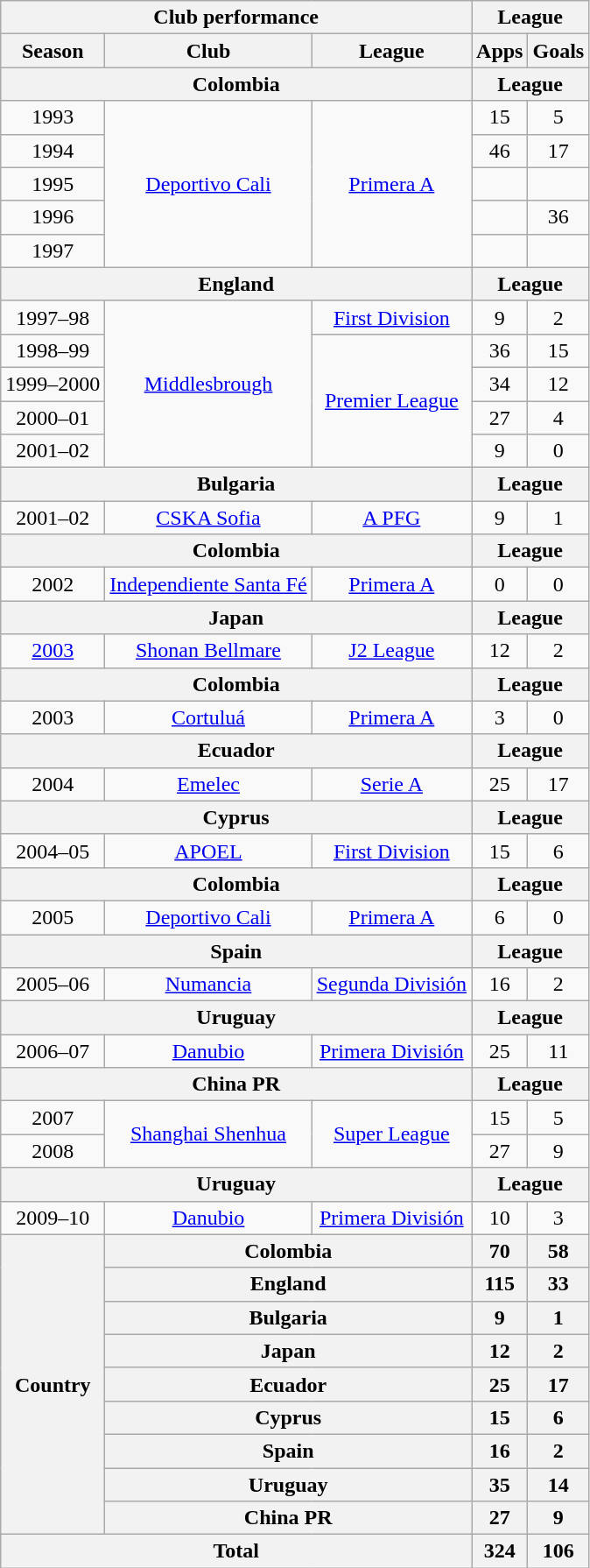<table class="wikitable" style="text-align:center;">
<tr>
<th colspan=3>Club performance</th>
<th colspan=2>League</th>
</tr>
<tr>
<th>Season</th>
<th>Club</th>
<th>League</th>
<th>Apps</th>
<th>Goals</th>
</tr>
<tr>
<th colspan=3>Colombia</th>
<th colspan=2>League</th>
</tr>
<tr>
<td>1993</td>
<td rowspan="5"><a href='#'>Deportivo Cali</a></td>
<td rowspan="5"><a href='#'>Primera A</a></td>
<td>15</td>
<td>5</td>
</tr>
<tr>
<td>1994</td>
<td>46</td>
<td>17</td>
</tr>
<tr>
<td>1995</td>
<td></td>
<td></td>
</tr>
<tr>
<td>1996</td>
<td></td>
<td>36</td>
</tr>
<tr>
<td>1997</td>
<td></td>
<td></td>
</tr>
<tr>
<th colspan=3>England</th>
<th colspan=2>League</th>
</tr>
<tr>
<td>1997–98</td>
<td rowspan="5"><a href='#'>Middlesbrough</a></td>
<td><a href='#'>First Division</a></td>
<td>9</td>
<td>2</td>
</tr>
<tr>
<td>1998–99</td>
<td rowspan="4"><a href='#'>Premier League</a></td>
<td>36</td>
<td>15</td>
</tr>
<tr>
<td>1999–2000</td>
<td>34</td>
<td>12</td>
</tr>
<tr>
<td>2000–01</td>
<td>27</td>
<td>4</td>
</tr>
<tr>
<td>2001–02</td>
<td>9</td>
<td>0</td>
</tr>
<tr>
<th colspan=3>Bulgaria</th>
<th colspan=2>League</th>
</tr>
<tr>
<td>2001–02</td>
<td><a href='#'>CSKA Sofia</a></td>
<td><a href='#'>A PFG</a></td>
<td>9</td>
<td>1</td>
</tr>
<tr>
<th colspan=3>Colombia</th>
<th colspan=2>League</th>
</tr>
<tr>
<td>2002</td>
<td><a href='#'>Independiente Santa Fé</a></td>
<td><a href='#'>Primera A</a></td>
<td>0</td>
<td>0</td>
</tr>
<tr>
<th colspan=3>Japan</th>
<th colspan=2>League</th>
</tr>
<tr>
<td><a href='#'>2003</a></td>
<td><a href='#'>Shonan Bellmare</a></td>
<td><a href='#'>J2 League</a></td>
<td>12</td>
<td>2</td>
</tr>
<tr>
<th colspan=3>Colombia</th>
<th colspan=2>League</th>
</tr>
<tr>
<td>2003</td>
<td><a href='#'>Cortuluá</a></td>
<td><a href='#'>Primera A</a></td>
<td>3</td>
<td>0</td>
</tr>
<tr>
<th colspan=3>Ecuador</th>
<th colspan=2>League</th>
</tr>
<tr>
<td>2004</td>
<td><a href='#'>Emelec</a></td>
<td><a href='#'>Serie A</a></td>
<td>25</td>
<td>17</td>
</tr>
<tr>
<th colspan=3>Cyprus</th>
<th colspan=2>League</th>
</tr>
<tr>
<td>2004–05</td>
<td><a href='#'>APOEL</a></td>
<td><a href='#'>First Division</a></td>
<td>15</td>
<td>6</td>
</tr>
<tr>
<th colspan=3>Colombia</th>
<th colspan=2>League</th>
</tr>
<tr>
<td>2005</td>
<td><a href='#'>Deportivo Cali</a></td>
<td><a href='#'>Primera A</a></td>
<td>6</td>
<td>0</td>
</tr>
<tr>
<th colspan=3>Spain</th>
<th colspan=2>League</th>
</tr>
<tr>
<td>2005–06</td>
<td><a href='#'>Numancia</a></td>
<td><a href='#'>Segunda División</a></td>
<td>16</td>
<td>2</td>
</tr>
<tr>
<th colspan=3>Uruguay</th>
<th colspan=2>League</th>
</tr>
<tr>
<td>2006–07</td>
<td><a href='#'>Danubio</a></td>
<td><a href='#'>Primera División</a></td>
<td>25</td>
<td>11</td>
</tr>
<tr>
<th colspan=3>China PR</th>
<th colspan=2>League</th>
</tr>
<tr>
<td>2007</td>
<td rowspan="2"><a href='#'>Shanghai Shenhua</a></td>
<td rowspan="2"><a href='#'>Super League</a></td>
<td>15</td>
<td>5</td>
</tr>
<tr>
<td>2008</td>
<td>27</td>
<td>9</td>
</tr>
<tr>
<th colspan=3>Uruguay</th>
<th colspan=2>League</th>
</tr>
<tr>
<td>2009–10</td>
<td><a href='#'>Danubio</a></td>
<td><a href='#'>Primera División</a></td>
<td>10</td>
<td>3</td>
</tr>
<tr>
<th rowspan=9>Country</th>
<th colspan=2>Colombia</th>
<th>70</th>
<th>58</th>
</tr>
<tr>
<th colspan=2>England</th>
<th>115</th>
<th>33</th>
</tr>
<tr>
<th colspan=2>Bulgaria</th>
<th>9</th>
<th>1</th>
</tr>
<tr>
<th colspan=2>Japan</th>
<th>12</th>
<th>2</th>
</tr>
<tr>
<th colspan=2>Ecuador</th>
<th>25</th>
<th>17</th>
</tr>
<tr>
<th colspan=2>Cyprus</th>
<th>15</th>
<th>6</th>
</tr>
<tr>
<th colspan=2>Spain</th>
<th>16</th>
<th>2</th>
</tr>
<tr>
<th colspan=2>Uruguay</th>
<th>35</th>
<th>14</th>
</tr>
<tr>
<th colspan=2>China PR</th>
<th>27</th>
<th>9</th>
</tr>
<tr>
<th colspan=3>Total</th>
<th>324</th>
<th>106</th>
</tr>
</table>
